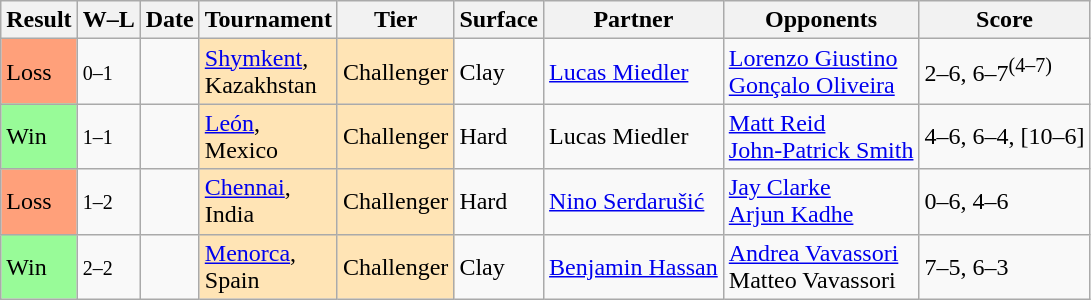<table class="sortable wikitable">
<tr>
<th>Result</th>
<th class="unsortable">W–L</th>
<th>Date</th>
<th>Tournament</th>
<th>Tier</th>
<th>Surface</th>
<th>Partner</th>
<th>Opponents</th>
<th class="unsortable">Score</th>
</tr>
<tr>
<td bgcolor=#FFA07A>Loss</td>
<td><small>0–1</small></td>
<td><a href='#'></a></td>
<td bgcolor=moccasin><a href='#'>Shymkent</a>, <br> Kazakhstan</td>
<td bgcolor=moccasin>Challenger</td>
<td>Clay</td>
<td> <a href='#'>Lucas Miedler</a></td>
<td> <a href='#'>Lorenzo Giustino</a><br> <a href='#'>Gonçalo Oliveira</a></td>
<td>2–6, 6–7<sup>(4–7)</sup></td>
</tr>
<tr>
<td bgcolor=98FB98>Win</td>
<td><small>1–1</small></td>
<td><a href='#'></a></td>
<td bgcolor=moccasin><a href='#'>León</a>, <br> Mexico</td>
<td bgcolor=moccasin>Challenger</td>
<td>Hard</td>
<td> Lucas Miedler</td>
<td> <a href='#'>Matt Reid</a><br> <a href='#'>John-Patrick Smith</a></td>
<td>4–6, 6–4, [10–6]</td>
</tr>
<tr>
<td bgcolor=#FFA07A>Loss</td>
<td><small>1–2</small></td>
<td><a href='#'></a></td>
<td bgcolor=moccasin><a href='#'>Chennai</a>, <br> India</td>
<td bgcolor=moccasin>Challenger</td>
<td>Hard</td>
<td> <a href='#'>Nino Serdarušić</a></td>
<td> <a href='#'>Jay Clarke</a><br> <a href='#'>Arjun Kadhe</a></td>
<td>0–6, 4–6</td>
</tr>
<tr>
<td bgcolor=98FB98>Win</td>
<td><small>2–2</small></td>
<td><a href='#'></a></td>
<td bgcolor=moccasin><a href='#'>Menorca</a>, <br> Spain</td>
<td bgcolor=moccasin>Challenger</td>
<td>Clay</td>
<td> <a href='#'>Benjamin Hassan</a></td>
<td> <a href='#'>Andrea Vavassori</a><br> Matteo Vavassori</td>
<td>7–5, 6–3</td>
</tr>
</table>
